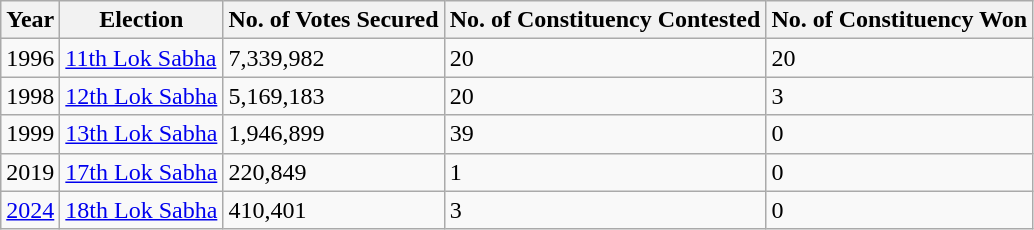<table class="wikitable">
<tr>
<th>Year</th>
<th>Election</th>
<th>No. of Votes Secured</th>
<th>No. of Constituency Contested</th>
<th>No. of Constituency Won</th>
</tr>
<tr>
<td>1996</td>
<td><a href='#'>11th Lok Sabha</a></td>
<td>7,339,982</td>
<td>20</td>
<td>20</td>
</tr>
<tr>
<td>1998</td>
<td><a href='#'>12th Lok Sabha</a></td>
<td>5,169,183</td>
<td>20</td>
<td>3</td>
</tr>
<tr>
<td>1999</td>
<td><a href='#'>13th Lok Sabha</a></td>
<td>1,946,899</td>
<td>39</td>
<td>0</td>
</tr>
<tr>
<td>2019</td>
<td><a href='#'>17th Lok Sabha</a></td>
<td>220,849</td>
<td>1</td>
<td>0</td>
</tr>
<tr>
<td><a href='#'>2024</a></td>
<td><a href='#'>18th Lok Sabha</a></td>
<td>410,401</td>
<td>3</td>
<td>0</td>
</tr>
</table>
